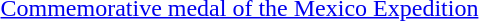<table>
<tr>
<td rowspan=2 style="width:60px; vertical-align:top;"></td>
<td><a href='#'>Commemorative medal of the Mexico Expedition</a></td>
</tr>
<tr>
<td></td>
</tr>
</table>
